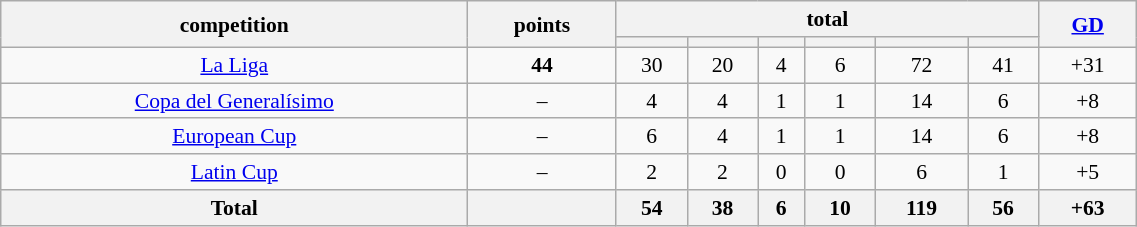<table class="wikitable" style="font-size:90%;width:60%;float:left;text-align:center;">
<tr>
<th rowspan="2">competition</th>
<th rowspan="2">points</th>
<th colspan="6">total</th>
<th rowspan="2"><a href='#'>GD</a></th>
</tr>
<tr>
<th></th>
<th></th>
<th></th>
<th></th>
<th></th>
<th></th>
</tr>
<tr>
<td><a href='#'>La Liga</a></td>
<td><strong>44</strong></td>
<td>30</td>
<td>20</td>
<td>4</td>
<td>6</td>
<td>72</td>
<td>41</td>
<td>+31</td>
</tr>
<tr>
<td><a href='#'>Copa del Generalísimo</a></td>
<td>–</td>
<td>4</td>
<td>4</td>
<td>1</td>
<td>1</td>
<td>14</td>
<td>6</td>
<td>+8</td>
</tr>
<tr>
<td><a href='#'>European Cup</a></td>
<td>–</td>
<td>6</td>
<td>4</td>
<td>1</td>
<td>1</td>
<td>14</td>
<td>6</td>
<td>+8</td>
</tr>
<tr>
<td><a href='#'>Latin Cup</a></td>
<td>–</td>
<td>2</td>
<td>2</td>
<td>0</td>
<td>0</td>
<td>6</td>
<td>1</td>
<td>+5</td>
</tr>
<tr>
<th>Total</th>
<th></th>
<th>54</th>
<th>38</th>
<th>6</th>
<th>10</th>
<th>119</th>
<th>56</th>
<th>+63</th>
</tr>
</table>
